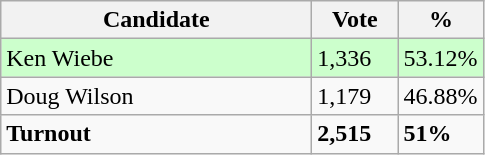<table class="wikitable">
<tr>
<th bgcolor="#DDDDFF" width="200px">Candidate</th>
<th bgcolor="#DDDDFF" width="50px">Vote</th>
<th bgcolor="#DDDDFF" width="50px">%</th>
</tr>
<tr style="text-align:left; background:#cfc;">
<td>Ken Wiebe</td>
<td>1,336</td>
<td>53.12%</td>
</tr>
<tr>
<td>Doug Wilson</td>
<td>1,179</td>
<td>46.88%</td>
</tr>
<tr>
<td><strong>Turnout</strong></td>
<td><strong>2,515</strong></td>
<td><strong>51%</strong></td>
</tr>
</table>
